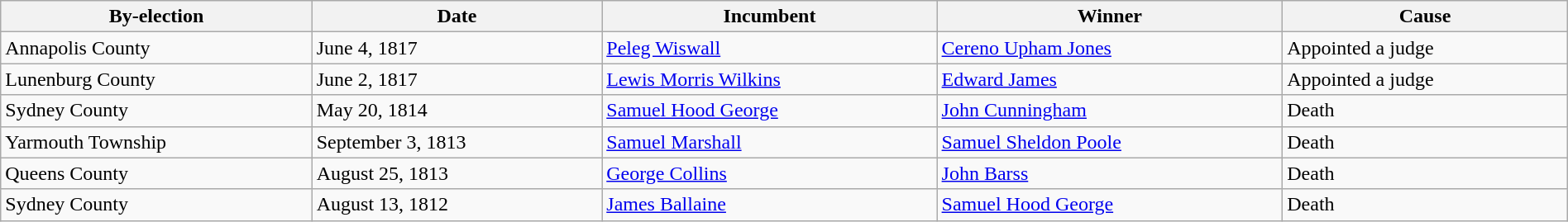<table class=wikitable style="width:100%">
<tr>
<th>By-election</th>
<th>Date</th>
<th>Incumbent</th>
<th>Winner</th>
<th>Cause</th>
</tr>
<tr>
<td>Annapolis County</td>
<td>June 4, 1817</td>
<td><a href='#'>Peleg Wiswall</a></td>
<td><a href='#'>Cereno Upham Jones</a></td>
<td>Appointed a judge</td>
</tr>
<tr>
<td>Lunenburg County</td>
<td>June 2, 1817</td>
<td><a href='#'>Lewis Morris Wilkins</a></td>
<td><a href='#'>Edward James</a></td>
<td>Appointed a judge</td>
</tr>
<tr>
<td>Sydney County</td>
<td>May 20, 1814</td>
<td><a href='#'>Samuel Hood George</a></td>
<td><a href='#'>John Cunningham</a></td>
<td>Death</td>
</tr>
<tr>
<td>Yarmouth Township</td>
<td>September 3, 1813</td>
<td><a href='#'>Samuel Marshall</a></td>
<td><a href='#'>Samuel Sheldon Poole</a></td>
<td>Death</td>
</tr>
<tr>
<td>Queens County</td>
<td>August 25, 1813</td>
<td><a href='#'>George Collins</a></td>
<td><a href='#'>John Barss</a></td>
<td>Death</td>
</tr>
<tr>
<td>Sydney County</td>
<td>August 13, 1812</td>
<td><a href='#'>James Ballaine</a></td>
<td><a href='#'>Samuel Hood George</a></td>
<td>Death</td>
</tr>
</table>
